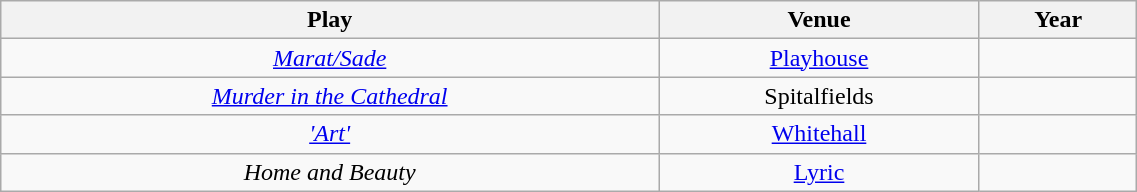<table class="wikitable" style="text-align:center; width:60%;">
<tr>
<th>Play</th>
<th>Venue</th>
<th>Year</th>
</tr>
<tr>
<td><em><a href='#'>Marat/Sade</a></em></td>
<td><a href='#'>Playhouse</a></td>
<td></td>
</tr>
<tr>
<td><em><a href='#'>Murder in the Cathedral</a></em></td>
<td>Spitalfields</td>
<td></td>
</tr>
<tr>
<td><em><a href='#'>'Art'</a></em></td>
<td><a href='#'>Whitehall</a></td>
<td></td>
</tr>
<tr>
<td><em>Home and Beauty</em></td>
<td><a href='#'>Lyric</a></td>
<td></td>
</tr>
</table>
